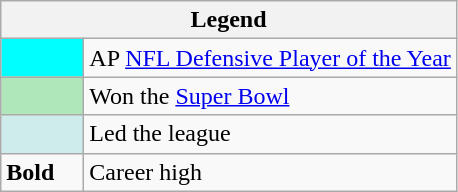<table class="wikitable mw-collapsible">
<tr>
<th colspan="2">Legend</th>
</tr>
<tr>
<td style="background:#00ffff; width:3em;"></td>
<td>AP <a href='#'>NFL Defensive Player of the Year</a></td>
</tr>
<tr>
<td style="background:#afe6ba; width:3em;"></td>
<td>Won the <a href='#'>Super Bowl</a></td>
</tr>
<tr>
<td style="background:#cfecec; width:3em;"></td>
<td>Led the league</td>
</tr>
<tr>
<td><strong>Bold</strong></td>
<td>Career high</td>
</tr>
</table>
